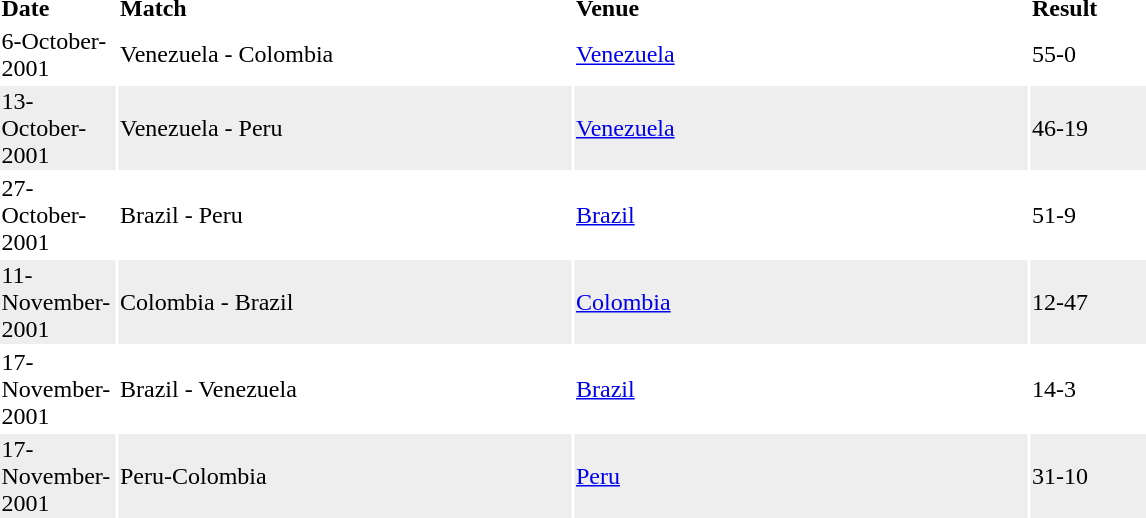<table>
<tr>
<td width="75"><strong>Date</strong></td>
<td width="300"><strong>Match</strong></td>
<td width="300"><strong>Venue</strong></td>
<td width="75"><strong>Result</strong></td>
</tr>
<tr>
<td>6-October-2001</td>
<td>Venezuela - Colombia</td>
<td><a href='#'>Venezuela</a></td>
<td>55-0</td>
</tr>
<tr bgcolor="#eeeeee">
<td>13-October-2001</td>
<td>Venezuela - Peru</td>
<td><a href='#'>Venezuela</a></td>
<td>46-19</td>
</tr>
<tr>
<td>27-October-2001</td>
<td>Brazil - Peru</td>
<td><a href='#'>Brazil</a></td>
<td>51-9</td>
</tr>
<tr bgcolor="#eeeeee">
<td>11-November-2001</td>
<td>Colombia - Brazil</td>
<td><a href='#'>Colombia</a></td>
<td>12-47</td>
</tr>
<tr>
<td>17-November-2001</td>
<td>Brazil - Venezuela</td>
<td><a href='#'>Brazil</a></td>
<td>14-3</td>
</tr>
<tr bgcolor="#eeeeee">
<td>17-November-2001</td>
<td>Peru-Colombia</td>
<td><a href='#'>Peru</a></td>
<td>31-10</td>
</tr>
</table>
